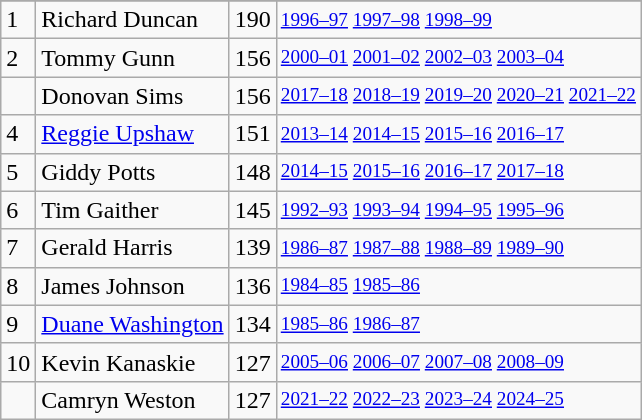<table class="wikitable">
<tr>
</tr>
<tr>
<td>1</td>
<td>Richard Duncan</td>
<td>190</td>
<td style="font-size:80%;"><a href='#'>1996–97</a> <a href='#'>1997–98</a> <a href='#'>1998–99</a></td>
</tr>
<tr>
<td>2</td>
<td>Tommy Gunn</td>
<td>156</td>
<td style="font-size:80%;"><a href='#'>2000–01</a> <a href='#'>2001–02</a> <a href='#'>2002–03</a> <a href='#'>2003–04</a></td>
</tr>
<tr>
<td></td>
<td>Donovan Sims</td>
<td>156</td>
<td style="font-size:80%;"><a href='#'>2017–18</a> <a href='#'>2018–19</a> <a href='#'>2019–20</a> <a href='#'>2020–21</a> <a href='#'>2021–22</a></td>
</tr>
<tr>
<td>4</td>
<td><a href='#'>Reggie Upshaw</a></td>
<td>151</td>
<td style="font-size:80%;"><a href='#'>2013–14</a> <a href='#'>2014–15</a> <a href='#'>2015–16</a> <a href='#'>2016–17</a></td>
</tr>
<tr>
<td>5</td>
<td>Giddy Potts</td>
<td>148</td>
<td style="font-size:80%;"><a href='#'>2014–15</a> <a href='#'>2015–16</a> <a href='#'>2016–17</a> <a href='#'>2017–18</a></td>
</tr>
<tr>
<td>6</td>
<td>Tim Gaither</td>
<td>145</td>
<td style="font-size:80%;"><a href='#'>1992–93</a> <a href='#'>1993–94</a> <a href='#'>1994–95</a> <a href='#'>1995–96</a></td>
</tr>
<tr>
<td>7</td>
<td>Gerald Harris</td>
<td>139</td>
<td style="font-size:80%;"><a href='#'>1986–87</a> <a href='#'>1987–88</a> <a href='#'>1988–89</a> <a href='#'>1989–90</a></td>
</tr>
<tr>
<td>8</td>
<td>James Johnson</td>
<td>136</td>
<td style="font-size:80%;"><a href='#'>1984–85</a> <a href='#'>1985–86</a></td>
</tr>
<tr>
<td>9</td>
<td><a href='#'>Duane Washington</a></td>
<td>134</td>
<td style="font-size:80%;"><a href='#'>1985–86</a> <a href='#'>1986–87</a></td>
</tr>
<tr>
<td>10</td>
<td>Kevin Kanaskie</td>
<td>127</td>
<td style="font-size:80%;"><a href='#'>2005–06</a> <a href='#'>2006–07</a> <a href='#'>2007–08</a> <a href='#'>2008–09</a></td>
</tr>
<tr>
<td></td>
<td>Camryn Weston</td>
<td>127</td>
<td style="font-size:80%;"><a href='#'>2021–22</a> <a href='#'>2022–23</a> <a href='#'>2023–24</a> <a href='#'>2024–25</a></td>
</tr>
</table>
